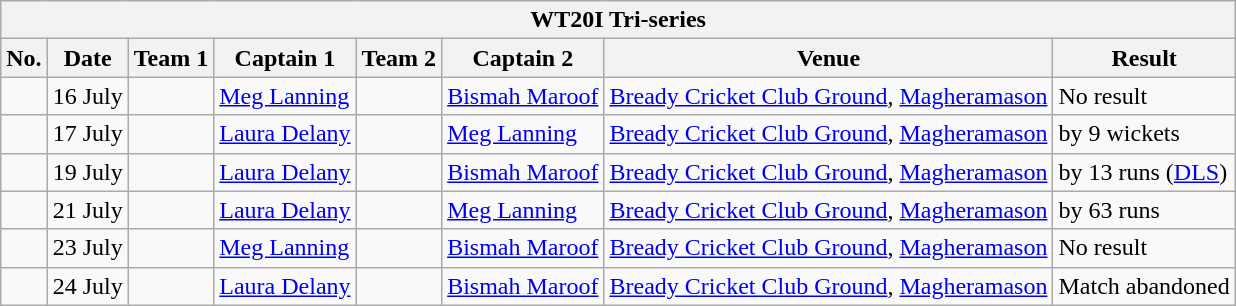<table class="wikitable">
<tr>
<th colspan="9">WT20I Tri-series</th>
</tr>
<tr>
<th>No.</th>
<th>Date</th>
<th>Team 1</th>
<th>Captain 1</th>
<th>Team 2</th>
<th>Captain 2</th>
<th>Venue</th>
<th>Result</th>
</tr>
<tr>
<td></td>
<td>16 July</td>
<td></td>
<td><a href='#'>Meg Lanning</a></td>
<td></td>
<td><a href='#'>Bismah Maroof</a></td>
<td><a href='#'>Bready Cricket Club Ground</a>, <a href='#'>Magheramason</a></td>
<td>No result</td>
</tr>
<tr>
<td></td>
<td>17 July</td>
<td></td>
<td><a href='#'>Laura Delany</a></td>
<td></td>
<td><a href='#'>Meg Lanning</a></td>
<td><a href='#'>Bready Cricket Club Ground</a>, <a href='#'>Magheramason</a></td>
<td> by 9 wickets</td>
</tr>
<tr>
<td></td>
<td>19 July</td>
<td></td>
<td><a href='#'>Laura Delany</a></td>
<td></td>
<td><a href='#'>Bismah Maroof</a></td>
<td><a href='#'>Bready Cricket Club Ground</a>, <a href='#'>Magheramason</a></td>
<td> by 13 runs (<a href='#'>DLS</a>)</td>
</tr>
<tr>
<td></td>
<td>21 July</td>
<td></td>
<td><a href='#'>Laura Delany</a></td>
<td></td>
<td><a href='#'>Meg Lanning</a></td>
<td><a href='#'>Bready Cricket Club Ground</a>, <a href='#'>Magheramason</a></td>
<td> by 63 runs</td>
</tr>
<tr>
<td></td>
<td>23 July</td>
<td></td>
<td><a href='#'>Meg Lanning</a></td>
<td></td>
<td><a href='#'>Bismah Maroof</a></td>
<td><a href='#'>Bready Cricket Club Ground</a>, <a href='#'>Magheramason</a></td>
<td>No result</td>
</tr>
<tr>
<td></td>
<td>24 July</td>
<td></td>
<td><a href='#'>Laura Delany</a></td>
<td></td>
<td><a href='#'>Bismah Maroof</a></td>
<td><a href='#'>Bready Cricket Club Ground</a>, <a href='#'>Magheramason</a></td>
<td>Match abandoned</td>
</tr>
</table>
